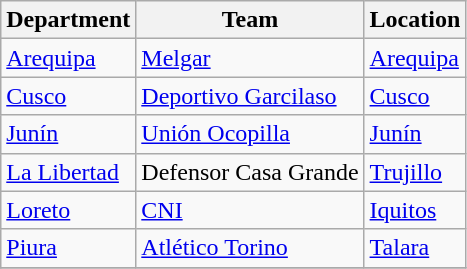<table class="wikitable">
<tr>
<th>Department</th>
<th>Team</th>
<th>Location</th>
</tr>
<tr>
<td><a href='#'>Arequipa</a></td>
<td><a href='#'>Melgar</a></td>
<td><a href='#'>Arequipa</a></td>
</tr>
<tr>
<td><a href='#'>Cusco</a></td>
<td><a href='#'>Deportivo Garcilaso</a></td>
<td><a href='#'>Cusco</a></td>
</tr>
<tr>
<td><a href='#'>Junín</a></td>
<td><a href='#'>Unión Ocopilla</a></td>
<td><a href='#'>Junín</a></td>
</tr>
<tr>
<td><a href='#'>La Libertad</a></td>
<td>Defensor Casa Grande</td>
<td><a href='#'>Trujillo</a></td>
</tr>
<tr>
<td><a href='#'>Loreto</a></td>
<td><a href='#'>CNI</a></td>
<td><a href='#'>Iquitos</a></td>
</tr>
<tr>
<td><a href='#'>Piura</a></td>
<td><a href='#'>Atlético Torino</a></td>
<td><a href='#'>Talara</a></td>
</tr>
<tr>
</tr>
</table>
